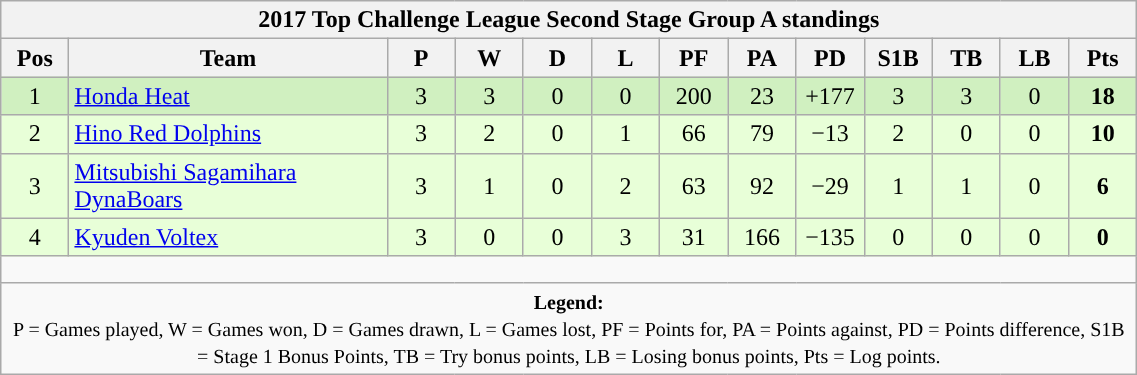<table class="wikitable" style="text-align:center; font-size:100%; width:60%;">
<tr>
<th colspan="100%" cellpadding="0" cellspacing="0"><strong>2017 Top Challenge League Second Stage Group A standings</strong></th>
</tr>
<tr>
<th style="width:6%;">Pos</th>
<th style="width:28%;">Team</th>
<th style="width:6%;">P</th>
<th style="width:6%;">W</th>
<th style="width:6%;">D</th>
<th style="width:6%;">L</th>
<th style="width:6%;">PF</th>
<th style="width:6%;">PA</th>
<th style="width:6%;">PD</th>
<th style="width:6%;">S1B</th>
<th style="width:6%;">TB</th>
<th style="width:6%;">LB</th>
<th style="width:6%;">Pts<br></th>
</tr>
<tr style="background:#D0F0C0;">
<td>1</td>
<td style="text-align:left;"><a href='#'>Honda Heat</a></td>
<td>3</td>
<td>3</td>
<td>0</td>
<td>0</td>
<td>200</td>
<td>23</td>
<td>+177</td>
<td>3</td>
<td>3</td>
<td>0</td>
<td><strong>18</strong></td>
</tr>
<tr style="background:#E8FFD8;">
<td>2</td>
<td style="text-align:left;"><a href='#'>Hino Red Dolphins</a></td>
<td>3</td>
<td>2</td>
<td>0</td>
<td>1</td>
<td>66</td>
<td>79</td>
<td>−13</td>
<td>2</td>
<td>0</td>
<td>0</td>
<td><strong>10</strong></td>
</tr>
<tr style="background:#E8FFD8;">
<td>3</td>
<td style="text-align:left;"><a href='#'>Mitsubishi Sagamihara DynaBoars</a></td>
<td>3</td>
<td>1</td>
<td>0</td>
<td>2</td>
<td>63</td>
<td>92</td>
<td>−29</td>
<td>1</td>
<td>1</td>
<td>0</td>
<td><strong>6</strong></td>
</tr>
<tr style="background:#E8FFD8;">
<td>4</td>
<td style="text-align:left;"><a href='#'>Kyuden Voltex</a></td>
<td>3</td>
<td>0</td>
<td>0</td>
<td>3</td>
<td>31</td>
<td>166</td>
<td>−135</td>
<td>0</td>
<td>0</td>
<td>0</td>
<td><strong>0</strong></td>
</tr>
<tr>
<td colspan="100%" style="height:10px;"></td>
</tr>
<tr>
<td colspan="100%"><small><strong>Legend:</strong> <br> P = Games played, W = Games won, D = Games drawn, L = Games lost, PF = Points for, PA = Points against, PD = Points difference, S1B = Stage 1 Bonus Points, TB = Try bonus points, LB = Losing bonus points, Pts = Log points.</small></td>
</tr>
</table>
